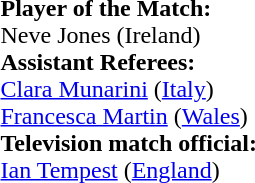<table style="width:100%">
<tr>
<td><br><strong>Player of the Match:</strong>
<br>Neve Jones (Ireland)<br><strong>Assistant Referees:</strong>
<br><a href='#'>Clara Munarini</a> (<a href='#'>Italy</a>)
<br><a href='#'>Francesca Martin</a> (<a href='#'>Wales</a>)
<br><strong>Television match official:</strong>
<br><a href='#'>Ian Tempest</a> (<a href='#'>England</a>)</td>
</tr>
</table>
